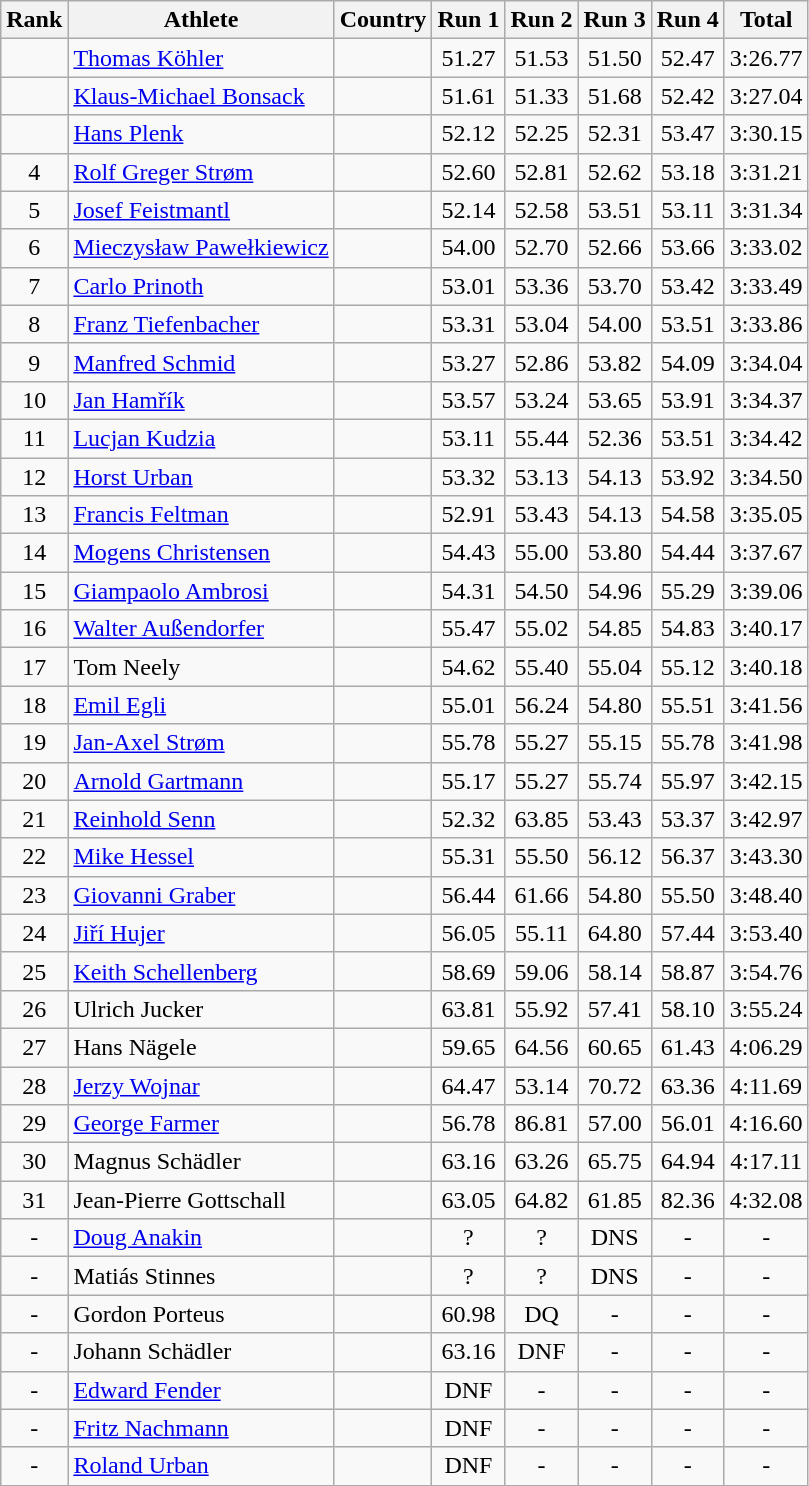<table class="wikitable sortable" style="text-align:center">
<tr>
<th>Rank</th>
<th>Athlete</th>
<th>Country</th>
<th>Run 1</th>
<th>Run 2</th>
<th>Run 3</th>
<th>Run 4</th>
<th>Total</th>
</tr>
<tr>
<td></td>
<td align=left><a href='#'>Thomas Köhler</a></td>
<td align=left></td>
<td>51.27</td>
<td>51.53</td>
<td>51.50</td>
<td>52.47</td>
<td>3:26.77</td>
</tr>
<tr>
<td></td>
<td align=left><a href='#'>Klaus-Michael Bonsack</a></td>
<td align=left></td>
<td>51.61</td>
<td>51.33</td>
<td>51.68</td>
<td>52.42</td>
<td>3:27.04</td>
</tr>
<tr>
<td></td>
<td align=left><a href='#'>Hans Plenk</a></td>
<td align=left></td>
<td>52.12</td>
<td>52.25</td>
<td>52.31</td>
<td>53.47</td>
<td>3:30.15</td>
</tr>
<tr>
<td>4</td>
<td align=left><a href='#'>Rolf Greger Strøm</a></td>
<td align=left></td>
<td>52.60</td>
<td>52.81</td>
<td>52.62</td>
<td>53.18</td>
<td>3:31.21</td>
</tr>
<tr>
<td>5</td>
<td align=left><a href='#'>Josef Feistmantl</a></td>
<td align=left></td>
<td>52.14</td>
<td>52.58</td>
<td>53.51</td>
<td>53.11</td>
<td>3:31.34</td>
</tr>
<tr>
<td>6</td>
<td align=left><a href='#'>Mieczysław Pawełkiewicz</a></td>
<td align=left></td>
<td>54.00</td>
<td>52.70</td>
<td>52.66</td>
<td>53.66</td>
<td>3:33.02</td>
</tr>
<tr>
<td>7</td>
<td align=left><a href='#'>Carlo Prinoth</a></td>
<td align=left></td>
<td>53.01</td>
<td>53.36</td>
<td>53.70</td>
<td>53.42</td>
<td>3:33.49</td>
</tr>
<tr>
<td>8</td>
<td align=left><a href='#'>Franz Tiefenbacher</a></td>
<td align=left></td>
<td>53.31</td>
<td>53.04</td>
<td>54.00</td>
<td>53.51</td>
<td>3:33.86</td>
</tr>
<tr>
<td>9</td>
<td align=left><a href='#'>Manfred Schmid</a></td>
<td align=left></td>
<td>53.27</td>
<td>52.86</td>
<td>53.82</td>
<td>54.09</td>
<td>3:34.04</td>
</tr>
<tr>
<td>10</td>
<td align=left><a href='#'>Jan Hamřík</a></td>
<td align=left></td>
<td>53.57</td>
<td>53.24</td>
<td>53.65</td>
<td>53.91</td>
<td>3:34.37</td>
</tr>
<tr>
<td>11</td>
<td align=left><a href='#'>Lucjan Kudzia</a></td>
<td align=left></td>
<td>53.11</td>
<td>55.44</td>
<td>52.36</td>
<td>53.51</td>
<td>3:34.42</td>
</tr>
<tr>
<td>12</td>
<td align=left><a href='#'>Horst Urban</a></td>
<td align=left></td>
<td>53.32</td>
<td>53.13</td>
<td>54.13</td>
<td>53.92</td>
<td>3:34.50</td>
</tr>
<tr>
<td>13</td>
<td align=left><a href='#'>Francis Feltman</a></td>
<td align=left></td>
<td>52.91</td>
<td>53.43</td>
<td>54.13</td>
<td>54.58</td>
<td>3:35.05</td>
</tr>
<tr>
<td>14</td>
<td align=left><a href='#'>Mogens Christensen</a></td>
<td align=left></td>
<td>54.43</td>
<td>55.00</td>
<td>53.80</td>
<td>54.44</td>
<td>3:37.67</td>
</tr>
<tr>
<td>15</td>
<td align=left><a href='#'>Giampaolo Ambrosi</a></td>
<td align=left></td>
<td>54.31</td>
<td>54.50</td>
<td>54.96</td>
<td>55.29</td>
<td>3:39.06</td>
</tr>
<tr>
<td>16</td>
<td align=left><a href='#'>Walter Außendorfer</a></td>
<td align=left></td>
<td>55.47</td>
<td>55.02</td>
<td>54.85</td>
<td>54.83</td>
<td>3:40.17</td>
</tr>
<tr>
<td>17</td>
<td align=left>Tom Neely</td>
<td align=left></td>
<td>54.62</td>
<td>55.40</td>
<td>55.04</td>
<td>55.12</td>
<td>3:40.18</td>
</tr>
<tr>
<td>18</td>
<td align=left><a href='#'>Emil Egli</a></td>
<td align=left></td>
<td>55.01</td>
<td>56.24</td>
<td>54.80</td>
<td>55.51</td>
<td>3:41.56</td>
</tr>
<tr>
<td>19</td>
<td align=left><a href='#'>Jan-Axel Strøm</a></td>
<td align=left></td>
<td>55.78</td>
<td>55.27</td>
<td>55.15</td>
<td>55.78</td>
<td>3:41.98</td>
</tr>
<tr>
<td>20</td>
<td align=left><a href='#'>Arnold Gartmann</a></td>
<td align=left></td>
<td>55.17</td>
<td>55.27</td>
<td>55.74</td>
<td>55.97</td>
<td>3:42.15</td>
</tr>
<tr>
<td>21</td>
<td align=left><a href='#'>Reinhold Senn</a></td>
<td align=left></td>
<td>52.32</td>
<td>63.85</td>
<td>53.43</td>
<td>53.37</td>
<td>3:42.97</td>
</tr>
<tr>
<td>22</td>
<td align=left><a href='#'>Mike Hessel</a></td>
<td align=left></td>
<td>55.31</td>
<td>55.50</td>
<td>56.12</td>
<td>56.37</td>
<td>3:43.30</td>
</tr>
<tr>
<td>23</td>
<td align=left><a href='#'>Giovanni Graber</a></td>
<td align=left></td>
<td>56.44</td>
<td>61.66</td>
<td>54.80</td>
<td>55.50</td>
<td>3:48.40</td>
</tr>
<tr>
<td>24</td>
<td align=left><a href='#'>Jiří Hujer</a></td>
<td align=left></td>
<td>56.05</td>
<td>55.11</td>
<td>64.80</td>
<td>57.44</td>
<td>3:53.40</td>
</tr>
<tr>
<td>25</td>
<td align=left><a href='#'>Keith Schellenberg</a></td>
<td align=left></td>
<td>58.69</td>
<td>59.06</td>
<td>58.14</td>
<td>58.87</td>
<td>3:54.76</td>
</tr>
<tr>
<td>26</td>
<td align=left>Ulrich Jucker</td>
<td align=left></td>
<td>63.81</td>
<td>55.92</td>
<td>57.41</td>
<td>58.10</td>
<td>3:55.24</td>
</tr>
<tr>
<td>27</td>
<td align=left>Hans Nägele</td>
<td align=left></td>
<td>59.65</td>
<td>64.56</td>
<td>60.65</td>
<td>61.43</td>
<td>4:06.29</td>
</tr>
<tr>
<td>28</td>
<td align=left><a href='#'>Jerzy Wojnar</a></td>
<td align=left></td>
<td>64.47</td>
<td>53.14</td>
<td>70.72</td>
<td>63.36</td>
<td>4:11.69</td>
</tr>
<tr>
<td>29</td>
<td align=left><a href='#'>George Farmer</a></td>
<td align=left></td>
<td>56.78</td>
<td>86.81</td>
<td>57.00</td>
<td>56.01</td>
<td>4:16.60</td>
</tr>
<tr>
<td>30</td>
<td align=left>Magnus Schädler</td>
<td align=left></td>
<td>63.16</td>
<td>63.26</td>
<td>65.75</td>
<td>64.94</td>
<td>4:17.11</td>
</tr>
<tr>
<td>31</td>
<td align=left>Jean-Pierre Gottschall</td>
<td align=left></td>
<td>63.05</td>
<td>64.82</td>
<td>61.85</td>
<td>82.36</td>
<td>4:32.08</td>
</tr>
<tr>
<td>-</td>
<td align=left><a href='#'>Doug Anakin</a></td>
<td align=left></td>
<td>?</td>
<td>?</td>
<td>DNS</td>
<td>-</td>
<td>-</td>
</tr>
<tr>
<td>-</td>
<td align=left>Matiás Stinnes</td>
<td align=left></td>
<td>?</td>
<td>?</td>
<td>DNS</td>
<td>-</td>
<td>-</td>
</tr>
<tr>
<td>-</td>
<td align=left>Gordon Porteus</td>
<td align=left></td>
<td>60.98</td>
<td>DQ</td>
<td>-</td>
<td>-</td>
<td>-</td>
</tr>
<tr>
<td>-</td>
<td align=left>Johann Schädler</td>
<td align=left></td>
<td>63.16</td>
<td>DNF</td>
<td>-</td>
<td>-</td>
<td>-</td>
</tr>
<tr>
<td>-</td>
<td align=left><a href='#'>Edward Fender</a></td>
<td align=left></td>
<td>DNF</td>
<td>-</td>
<td>-</td>
<td>-</td>
<td>-</td>
</tr>
<tr>
<td>-</td>
<td align=left><a href='#'>Fritz Nachmann</a></td>
<td align=left></td>
<td>DNF</td>
<td>-</td>
<td>-</td>
<td>-</td>
<td>-</td>
</tr>
<tr>
<td>-</td>
<td align=left><a href='#'>Roland Urban</a></td>
<td align=left></td>
<td>DNF</td>
<td>-</td>
<td>-</td>
<td>-</td>
<td>-</td>
</tr>
</table>
